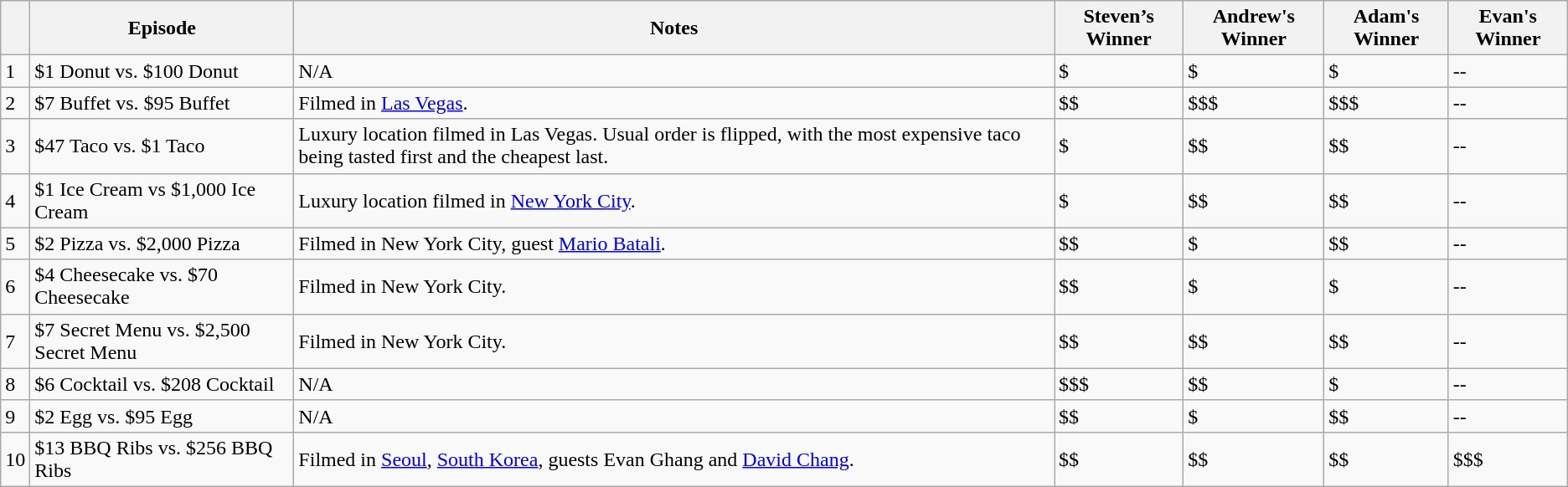<table class="wikitable">
<tr>
<th></th>
<th>Episode</th>
<th>Notes</th>
<th>Steven’s Winner</th>
<th>Andrew's Winner</th>
<th>Adam's Winner</th>
<th>Evan's Winner</th>
</tr>
<tr>
<td>1</td>
<td>$1 Donut vs. $100 Donut</td>
<td>N/A</td>
<td>$</td>
<td>$</td>
<td>$</td>
<td>--</td>
</tr>
<tr>
<td>2</td>
<td>$7 Buffet vs. $95 Buffet</td>
<td>Filmed in <a href='#'>Las Vegas</a>.</td>
<td>$$</td>
<td>$$$</td>
<td>$$$</td>
<td>--</td>
</tr>
<tr>
<td>3</td>
<td>$47 Taco vs. $1 Taco</td>
<td>Luxury location filmed in Las Vegas. Usual order is flipped, with the most expensive taco being tasted first and the cheapest last.</td>
<td>$</td>
<td>$$</td>
<td>$$</td>
<td>--</td>
</tr>
<tr>
<td>4</td>
<td>$1 Ice Cream vs $1,000 Ice Cream</td>
<td>Luxury location filmed in <a href='#'>New York City</a>.</td>
<td>$</td>
<td>$$</td>
<td>$$</td>
<td>--</td>
</tr>
<tr>
<td>5</td>
<td>$2 Pizza vs. $2,000 Pizza</td>
<td>Filmed in New York City, guest <a href='#'>Mario Batali</a>.</td>
<td>$$</td>
<td>$</td>
<td>$$</td>
<td>--</td>
</tr>
<tr>
<td>6</td>
<td>$4 Cheesecake vs. $70 Cheesecake</td>
<td>Filmed in New York City.</td>
<td>$$</td>
<td>$</td>
<td>$</td>
<td>--</td>
</tr>
<tr>
<td>7</td>
<td>$7 Secret Menu vs. $2,500 Secret Menu</td>
<td>Filmed in New York City.</td>
<td>$$</td>
<td>$$</td>
<td>$$</td>
<td>--</td>
</tr>
<tr>
<td>8</td>
<td>$6 Cocktail vs. $208 Cocktail</td>
<td>N/A</td>
<td>$$$</td>
<td>$$</td>
<td>$</td>
<td>--</td>
</tr>
<tr>
<td>9</td>
<td>$2 Egg vs. $95 Egg</td>
<td>N/A</td>
<td>$$</td>
<td>$</td>
<td>$$</td>
<td>--</td>
</tr>
<tr>
<td>10</td>
<td>$13 BBQ Ribs vs. $256 BBQ Ribs</td>
<td>Filmed in <a href='#'>Seoul</a>, <a href='#'>South Korea</a>, guests Evan Ghang and <a href='#'>David Chang</a>.</td>
<td>$$</td>
<td>$$</td>
<td>$$</td>
<td>$$$</td>
</tr>
</table>
